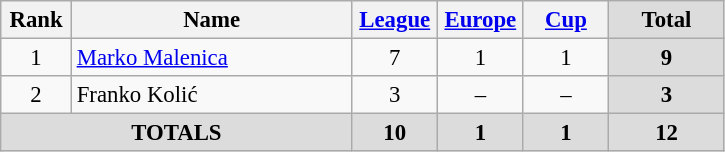<table class="wikitable" style="font-size: 95%; text-align: center;">
<tr>
<th width=40>Rank</th>
<th width=180>Name</th>
<th width=50><a href='#'>League</a></th>
<th width=50><a href='#'>Europe</a></th>
<th width=50><a href='#'>Cup</a></th>
<th width=70 style="background: #DCDCDC">Total</th>
</tr>
<tr>
<td>1</td>
<td style="text-align:left;"> <a href='#'>Marko Malenica</a></td>
<td>7</td>
<td>1</td>
<td>1</td>
<th style="background: #DCDCDC">9</th>
</tr>
<tr>
<td>2</td>
<td style="text-align:left;"> Franko Kolić</td>
<td>3</td>
<td>–</td>
<td>–</td>
<th style="background: #DCDCDC">3</th>
</tr>
<tr>
<th colspan="2" align="center" style="background: #DCDCDC">TOTALS</th>
<th style="background: #DCDCDC">10</th>
<th style="background: #DCDCDC">1</th>
<th style="background: #DCDCDC">1</th>
<th style="background: #DCDCDC">12</th>
</tr>
</table>
